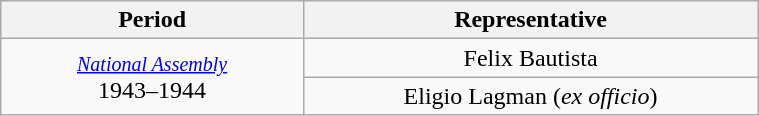<table class="wikitable" style="text-align:center; width:40%;">
<tr>
<th width="40%">Period</th>
<th>Representative</th>
</tr>
<tr>
<td rowspan="2"><small><a href='#'><em>National Assembly</em></a></small><br>1943–1944</td>
<td>Felix Bautista</td>
</tr>
<tr>
<td>Eligio Lagman (<em>ex officio</em>)</td>
</tr>
</table>
